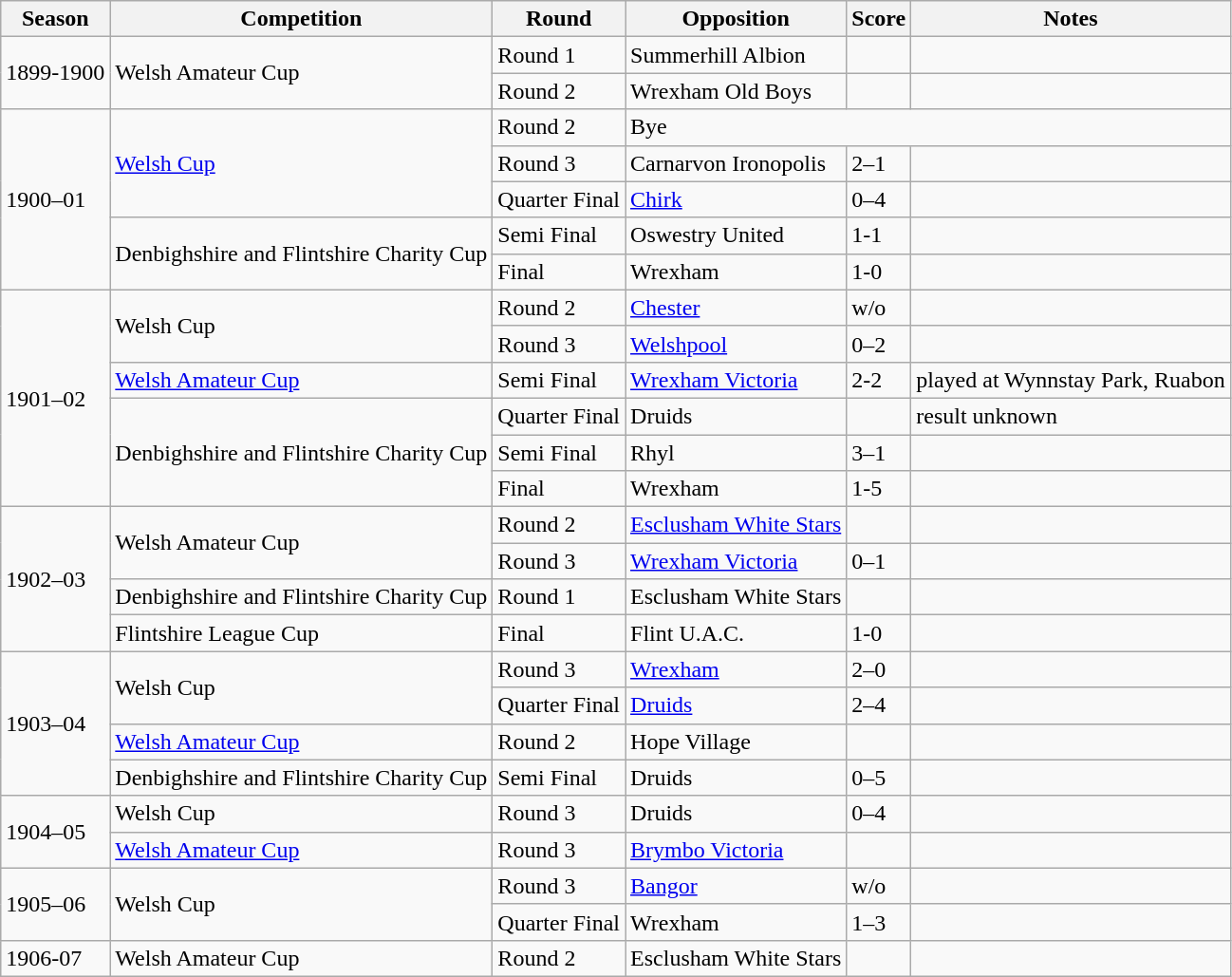<table class="wikitable">
<tr>
<th>Season</th>
<th>Competition</th>
<th>Round</th>
<th>Opposition</th>
<th>Score</th>
<th>Notes</th>
</tr>
<tr>
<td rowspan="2">1899-1900</td>
<td rowspan="2">Welsh Amateur Cup</td>
<td>Round 1</td>
<td>Summerhill Albion</td>
<td></td>
<td></td>
</tr>
<tr>
<td>Round 2</td>
<td>Wrexham Old Boys</td>
<td></td>
<td></td>
</tr>
<tr>
<td rowspan="5">1900–01</td>
<td rowspan="3"><a href='#'>Welsh Cup</a></td>
<td>Round 2</td>
<td colspan="3">Bye</td>
</tr>
<tr>
<td>Round 3</td>
<td>Carnarvon Ironopolis</td>
<td>2–1</td>
<td></td>
</tr>
<tr>
<td>Quarter Final</td>
<td><a href='#'>Chirk</a></td>
<td>0–4</td>
<td></td>
</tr>
<tr>
<td rowspan="2">Denbighshire and Flintshire Charity Cup</td>
<td>Semi Final</td>
<td>Oswestry United</td>
<td>1-1</td>
<td></td>
</tr>
<tr>
<td>Final</td>
<td>Wrexham</td>
<td>1-0</td>
<td></td>
</tr>
<tr>
<td rowspan="6">1901–02</td>
<td rowspan="2">Welsh Cup</td>
<td>Round 2</td>
<td><a href='#'>Chester</a></td>
<td>w/o</td>
<td></td>
</tr>
<tr>
<td>Round 3</td>
<td><a href='#'>Welshpool</a></td>
<td>0–2</td>
<td></td>
</tr>
<tr>
<td><a href='#'>Welsh Amateur Cup</a></td>
<td>Semi Final</td>
<td><a href='#'>Wrexham Victoria</a></td>
<td>2-2</td>
<td>played at Wynnstay Park, Ruabon</td>
</tr>
<tr>
<td rowspan="3">Denbighshire and Flintshire Charity Cup</td>
<td>Quarter Final</td>
<td>Druids</td>
<td></td>
<td>result unknown</td>
</tr>
<tr>
<td>Semi Final</td>
<td>Rhyl</td>
<td>3–1</td>
<td></td>
</tr>
<tr>
<td>Final</td>
<td>Wrexham</td>
<td>1-5</td>
<td></td>
</tr>
<tr>
<td rowspan="4">1902–03</td>
<td rowspan="2">Welsh Amateur Cup</td>
<td>Round 2</td>
<td><a href='#'>Esclusham White Stars</a></td>
<td></td>
<td></td>
</tr>
<tr>
<td>Round 3</td>
<td><a href='#'>Wrexham Victoria</a></td>
<td>0–1</td>
<td></td>
</tr>
<tr>
<td>Denbighshire and Flintshire Charity Cup</td>
<td>Round 1</td>
<td>Esclusham White Stars</td>
<td></td>
<td></td>
</tr>
<tr>
<td>Flintshire League Cup</td>
<td>Final</td>
<td>Flint U.A.C.</td>
<td>1-0</td>
<td></td>
</tr>
<tr>
<td rowspan="4">1903–04</td>
<td rowspan="2">Welsh Cup</td>
<td>Round 3</td>
<td><a href='#'>Wrexham</a></td>
<td>2–0</td>
<td></td>
</tr>
<tr>
<td>Quarter Final</td>
<td><a href='#'>Druids</a></td>
<td>2–4</td>
<td></td>
</tr>
<tr>
<td><a href='#'>Welsh Amateur Cup</a></td>
<td>Round 2</td>
<td>Hope Village</td>
<td></td>
<td></td>
</tr>
<tr>
<td>Denbighshire and Flintshire Charity Cup</td>
<td>Semi Final</td>
<td>Druids</td>
<td>0–5</td>
<td></td>
</tr>
<tr>
<td rowspan="2">1904–05</td>
<td>Welsh Cup</td>
<td>Round 3</td>
<td>Druids</td>
<td>0–4</td>
<td></td>
</tr>
<tr>
<td><a href='#'>Welsh Amateur Cup</a></td>
<td>Round 3</td>
<td><a href='#'>Brymbo Victoria</a></td>
<td></td>
<td></td>
</tr>
<tr>
<td rowspan="2">1905–06</td>
<td rowspan="2">Welsh Cup</td>
<td>Round 3</td>
<td><a href='#'>Bangor</a></td>
<td>w/o</td>
<td></td>
</tr>
<tr>
<td>Quarter Final</td>
<td>Wrexham</td>
<td>1–3</td>
<td></td>
</tr>
<tr>
<td>1906-07</td>
<td>Welsh Amateur Cup</td>
<td>Round 2</td>
<td>Esclusham White Stars</td>
<td></td>
<td></td>
</tr>
</table>
